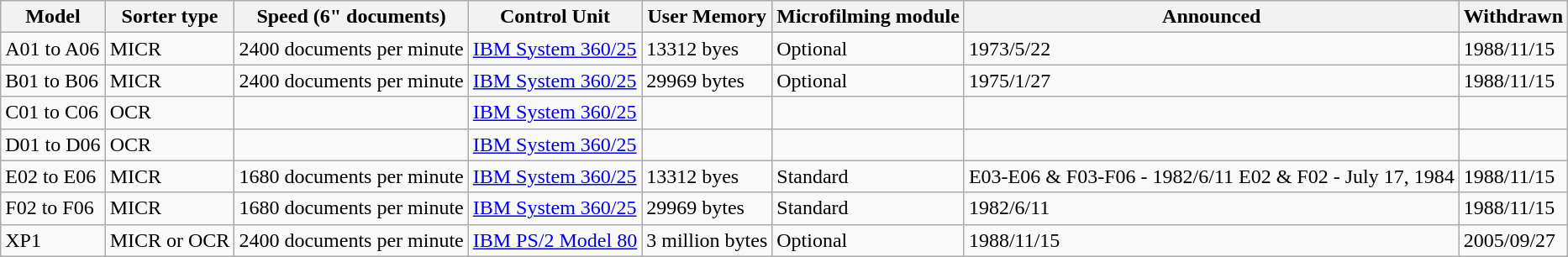<table class="wikitable">
<tr>
<th>Model</th>
<th>Sorter type</th>
<th>Speed (6" documents)</th>
<th>Control Unit</th>
<th>User Memory</th>
<th>Microfilming module</th>
<th>Announced</th>
<th>Withdrawn</th>
</tr>
<tr>
<td>A01 to A06</td>
<td>MICR</td>
<td>2400 documents per minute</td>
<td><a href='#'>IBM System 360/25</a></td>
<td>13312 byes</td>
<td>Optional</td>
<td>1973/5/22</td>
<td>1988/11/15</td>
</tr>
<tr>
<td>B01 to B06</td>
<td>MICR</td>
<td>2400 documents per minute</td>
<td><a href='#'>IBM System 360/25</a></td>
<td>29969 bytes</td>
<td>Optional</td>
<td>1975/1/27</td>
<td>1988/11/15</td>
</tr>
<tr>
<td>C01 to C06</td>
<td>OCR</td>
<td></td>
<td><a href='#'>IBM System 360/25</a></td>
<td></td>
<td></td>
<td></td>
<td></td>
</tr>
<tr>
<td>D01 to D06</td>
<td>OCR</td>
<td></td>
<td><a href='#'>IBM System 360/25</a></td>
<td></td>
<td></td>
<td></td>
<td></td>
</tr>
<tr>
<td>E02 to E06</td>
<td>MICR</td>
<td>1680 documents per minute</td>
<td><a href='#'>IBM System 360/25</a></td>
<td>13312 byes</td>
<td>Standard</td>
<td>E03-E06 & F03-F06  - 1982/6/11 E02 & F02 - July 17, 1984</td>
<td>1988/11/15</td>
</tr>
<tr>
<td>F02 to F06</td>
<td>MICR</td>
<td>1680 documents per minute</td>
<td><a href='#'>IBM System 360/25</a></td>
<td>29969 bytes</td>
<td>Standard</td>
<td>1982/6/11</td>
<td>1988/11/15</td>
</tr>
<tr>
<td>XP1</td>
<td>MICR or OCR</td>
<td>2400 documents per minute</td>
<td><a href='#'>IBM PS/2 Model 80</a></td>
<td>3 million bytes</td>
<td>Optional</td>
<td>1988/11/15</td>
<td>2005/09/27</td>
</tr>
</table>
